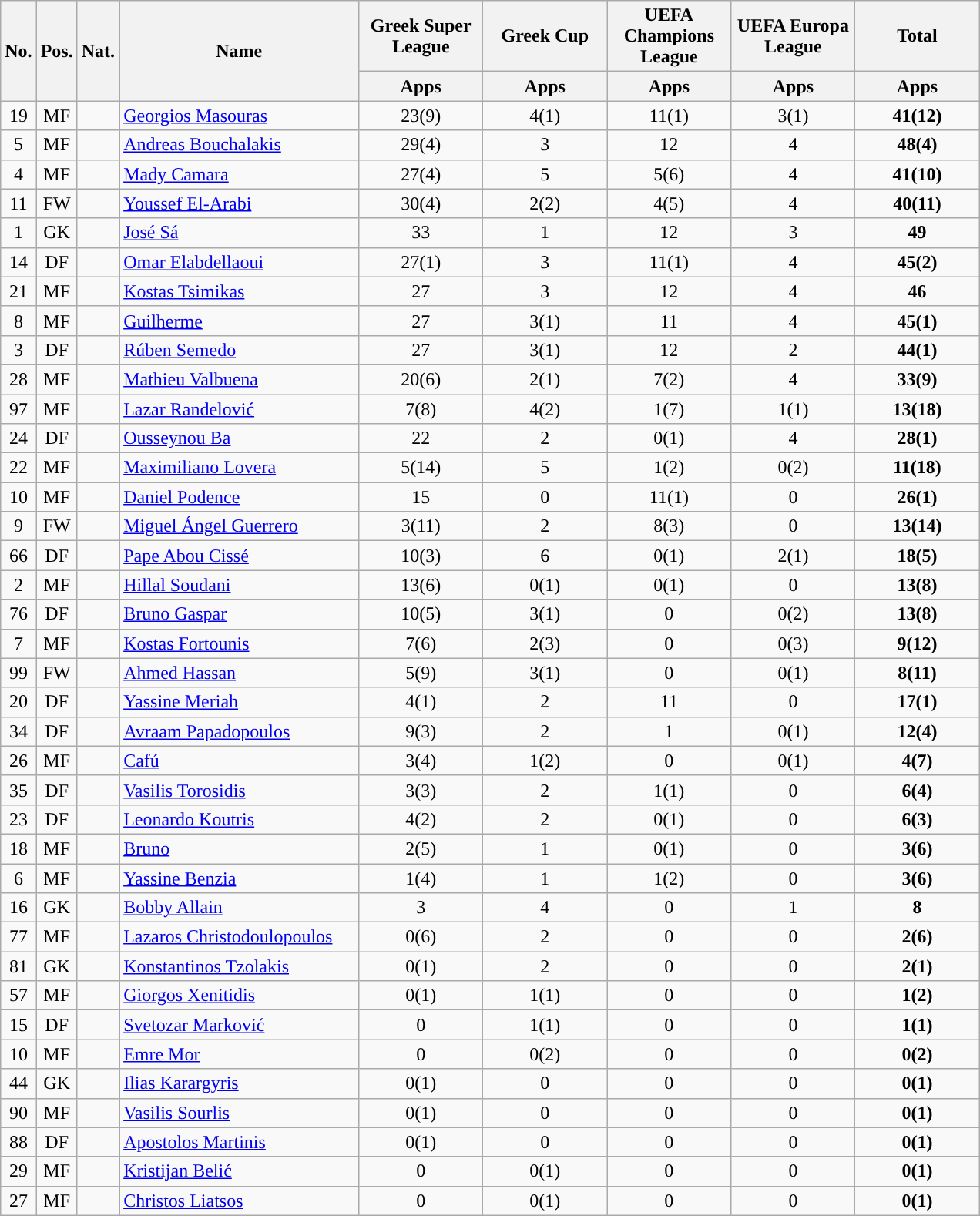<table class="wikitable sortable" style="text-align:center">
<tr>
<th style="text-align:center;" rowspan="2">No.</th>
<th style="text-align:center;" rowspan="2">Pos.</th>
<th style="text-align:center;" rowspan="2">Nat.</th>
<th style="text-align:center; width:200px;" rowspan="2">Name</th>
<th style="text-align:center; width:100px;">Greek Super League</th>
<th style="text-align:center; width:100px;">Greek Cup</th>
<th style="text-align:center; width:100px;">UEFA Champions League</th>
<th style="text-align:center; width:100px;">UEFA Europa League</th>
<th style="text-align:center; width:100px;">Total</th>
</tr>
<tr>
<th style="text-align:center;">Apps</th>
<th style="text-align:center;">Apps</th>
<th style="text-align:center;">Apps</th>
<th style="text-align:center;">Apps</th>
<th style="text-align:center;">Apps</th>
</tr>
<tr>
<td>19</td>
<td>MF</td>
<td></td>
<td align=left><a href='#'>Georgios Masouras</a></td>
<td>23(9)</td>
<td>4(1)</td>
<td>11(1)</td>
<td>3(1)</td>
<td><strong>41(12)</strong></td>
</tr>
<tr>
<td>5</td>
<td>MF</td>
<td></td>
<td align=left><a href='#'>Andreas Bouchalakis</a></td>
<td>29(4)</td>
<td>3</td>
<td>12</td>
<td>4</td>
<td><strong>48(4)</strong></td>
</tr>
<tr>
<td>4</td>
<td>MF</td>
<td></td>
<td align=left><a href='#'>Mady Camara</a></td>
<td>27(4)</td>
<td>5</td>
<td>5(6)</td>
<td>4</td>
<td><strong>41(10)</strong></td>
</tr>
<tr>
<td>11</td>
<td>FW</td>
<td></td>
<td align=left><a href='#'>Youssef El-Arabi</a></td>
<td>30(4)</td>
<td>2(2)</td>
<td>4(5)</td>
<td>4</td>
<td><strong>40(11)</strong></td>
</tr>
<tr>
<td>1</td>
<td>GK</td>
<td></td>
<td align=left><a href='#'>José Sá</a></td>
<td>33</td>
<td>1</td>
<td>12</td>
<td>3</td>
<td><strong>49</strong></td>
</tr>
<tr>
<td>14</td>
<td>DF</td>
<td></td>
<td align=left><a href='#'>Omar Elabdellaoui</a></td>
<td>27(1)</td>
<td>3</td>
<td>11(1)</td>
<td>4</td>
<td><strong>45(2)</strong></td>
</tr>
<tr>
<td>21</td>
<td>MF</td>
<td></td>
<td align=left><a href='#'>Kostas Tsimikas</a></td>
<td>27</td>
<td>3</td>
<td>12</td>
<td>4</td>
<td><strong>46</strong></td>
</tr>
<tr>
<td>8</td>
<td>MF</td>
<td></td>
<td align=left><a href='#'>Guilherme</a></td>
<td>27</td>
<td>3(1)</td>
<td>11</td>
<td>4</td>
<td><strong>45(1)</strong></td>
</tr>
<tr>
<td>3</td>
<td>DF</td>
<td></td>
<td align=left><a href='#'>Rúben Semedo</a></td>
<td>27</td>
<td>3(1)</td>
<td>12</td>
<td>2</td>
<td><strong>44(1)</strong></td>
</tr>
<tr>
<td>28</td>
<td>MF</td>
<td></td>
<td align=left><a href='#'>Mathieu Valbuena</a></td>
<td>20(6)</td>
<td>2(1)</td>
<td>7(2)</td>
<td>4</td>
<td><strong>33(9)</strong></td>
</tr>
<tr>
<td>97</td>
<td>MF</td>
<td></td>
<td align=left><a href='#'>Lazar Ranđelović</a></td>
<td>7(8)</td>
<td>4(2)</td>
<td>1(7)</td>
<td>1(1)</td>
<td><strong>13(18)</strong></td>
</tr>
<tr>
<td>24</td>
<td>DF</td>
<td></td>
<td align=left><a href='#'>Ousseynou Ba</a></td>
<td>22</td>
<td>2</td>
<td>0(1)</td>
<td>4</td>
<td><strong>28(1)</strong></td>
</tr>
<tr>
<td>22</td>
<td>MF</td>
<td></td>
<td align=left><a href='#'>Maximiliano Lovera</a></td>
<td>5(14)</td>
<td>5</td>
<td>1(2)</td>
<td>0(2)</td>
<td><strong>11(18)</strong></td>
</tr>
<tr>
<td>10</td>
<td>MF</td>
<td></td>
<td align=left><a href='#'>Daniel Podence</a></td>
<td>15</td>
<td>0</td>
<td>11(1)</td>
<td>0</td>
<td><strong>26(1)</strong></td>
</tr>
<tr>
<td>9</td>
<td>FW</td>
<td></td>
<td align=left><a href='#'>Miguel Ángel Guerrero</a></td>
<td>3(11)</td>
<td>2</td>
<td>8(3)</td>
<td>0</td>
<td><strong>13(14)</strong></td>
</tr>
<tr>
<td>66</td>
<td>DF</td>
<td></td>
<td align=left><a href='#'>Pape Abou Cissé</a></td>
<td>10(3)</td>
<td>6</td>
<td>0(1)</td>
<td>2(1)</td>
<td><strong>18(5)</strong></td>
</tr>
<tr>
<td>2</td>
<td>MF</td>
<td></td>
<td align=left><a href='#'>Hillal Soudani</a></td>
<td>13(6)</td>
<td>0(1)</td>
<td>0(1)</td>
<td>0</td>
<td><strong>13(8)</strong></td>
</tr>
<tr>
<td>76</td>
<td>DF</td>
<td></td>
<td align=left><a href='#'>Bruno Gaspar</a></td>
<td>10(5)</td>
<td>3(1)</td>
<td>0</td>
<td>0(2)</td>
<td><strong>13(8)</strong></td>
</tr>
<tr>
<td>7</td>
<td>MF</td>
<td></td>
<td align=left><a href='#'>Kostas Fortounis</a></td>
<td>7(6)</td>
<td>2(3)</td>
<td>0</td>
<td>0(3)</td>
<td><strong>9(12)</strong></td>
</tr>
<tr>
<td>99</td>
<td>FW</td>
<td></td>
<td align=left><a href='#'>Ahmed Hassan</a></td>
<td>5(9)</td>
<td>3(1)</td>
<td>0</td>
<td>0(1)</td>
<td><strong>8(11)</strong></td>
</tr>
<tr>
<td>20</td>
<td>DF</td>
<td></td>
<td align=left><a href='#'>Yassine Meriah</a></td>
<td>4(1)</td>
<td>2</td>
<td>11</td>
<td>0</td>
<td><strong>17(1)</strong></td>
</tr>
<tr>
<td>34</td>
<td>DF</td>
<td></td>
<td align=left><a href='#'>Avraam Papadopoulos</a></td>
<td>9(3)</td>
<td>2</td>
<td>1</td>
<td>0(1)</td>
<td><strong>12(4)</strong></td>
</tr>
<tr>
<td>26</td>
<td>MF</td>
<td></td>
<td align=left><a href='#'>Cafú</a></td>
<td>3(4)</td>
<td>1(2)</td>
<td>0</td>
<td>0(1)</td>
<td><strong>4(7)</strong></td>
</tr>
<tr>
<td>35</td>
<td>DF</td>
<td></td>
<td align=left><a href='#'>Vasilis Torosidis</a></td>
<td>3(3)</td>
<td>2</td>
<td>1(1)</td>
<td>0</td>
<td><strong>6(4)</strong></td>
</tr>
<tr>
<td>23</td>
<td>DF</td>
<td></td>
<td align=left><a href='#'>Leonardo Koutris</a></td>
<td>4(2)</td>
<td>2</td>
<td>0(1)</td>
<td>0</td>
<td><strong>6(3)</strong></td>
</tr>
<tr>
<td>18</td>
<td>MF</td>
<td></td>
<td align=left><a href='#'>Bruno</a></td>
<td>2(5)</td>
<td>1</td>
<td>0(1)</td>
<td>0</td>
<td><strong>3(6)</strong></td>
</tr>
<tr>
<td>6</td>
<td>MF</td>
<td></td>
<td align=left><a href='#'>Yassine Benzia</a></td>
<td>1(4)</td>
<td>1</td>
<td>1(2)</td>
<td>0</td>
<td><strong>3(6)</strong></td>
</tr>
<tr>
<td>16</td>
<td>GK</td>
<td></td>
<td align=left><a href='#'>Bobby Allain</a></td>
<td>3</td>
<td>4</td>
<td>0</td>
<td>1</td>
<td><strong>8</strong></td>
</tr>
<tr>
<td>77</td>
<td>MF</td>
<td></td>
<td align=left><a href='#'>Lazaros Christodoulopoulos</a></td>
<td>0(6)</td>
<td>2</td>
<td>0</td>
<td>0</td>
<td><strong>2(6)</strong></td>
</tr>
<tr>
<td>81</td>
<td>GK</td>
<td></td>
<td align=left><a href='#'>Konstantinos Tzolakis</a></td>
<td>0(1)</td>
<td>2</td>
<td>0</td>
<td>0</td>
<td><strong>2(1)</strong></td>
</tr>
<tr>
<td>57</td>
<td>MF</td>
<td></td>
<td align=left><a href='#'>Giorgos Xenitidis</a></td>
<td>0(1)</td>
<td>1(1)</td>
<td>0</td>
<td>0</td>
<td><strong>1(2)</strong></td>
</tr>
<tr>
<td>15</td>
<td>DF</td>
<td></td>
<td align=left><a href='#'>Svetozar Marković</a></td>
<td>0</td>
<td>1(1)</td>
<td>0</td>
<td>0</td>
<td><strong>1(1)</strong></td>
</tr>
<tr>
<td>10</td>
<td>MF</td>
<td></td>
<td align=left><a href='#'>Emre Mor</a></td>
<td>0</td>
<td>0(2)</td>
<td>0</td>
<td>0</td>
<td><strong>0(2)</strong></td>
</tr>
<tr>
<td>44</td>
<td>GK</td>
<td></td>
<td align=left><a href='#'>Ilias Karargyris</a></td>
<td>0(1)</td>
<td>0</td>
<td>0</td>
<td>0</td>
<td><strong>0(1)</strong></td>
</tr>
<tr>
<td>90</td>
<td>MF</td>
<td></td>
<td align=left><a href='#'>Vasilis Sourlis</a></td>
<td>0(1)</td>
<td>0</td>
<td>0</td>
<td>0</td>
<td><strong>0(1)</strong></td>
</tr>
<tr>
<td>88</td>
<td>DF</td>
<td></td>
<td align=left><a href='#'>Apostolos Martinis</a></td>
<td>0(1)</td>
<td>0</td>
<td>0</td>
<td>0</td>
<td><strong>0(1)</strong></td>
</tr>
<tr>
<td>29</td>
<td>MF</td>
<td></td>
<td align=left><a href='#'>Kristijan Belić</a></td>
<td>0</td>
<td>0(1)</td>
<td>0</td>
<td>0</td>
<td><strong>0(1)</strong></td>
</tr>
<tr>
<td>27</td>
<td>MF</td>
<td></td>
<td align=left><a href='#'>Christos Liatsos</a></td>
<td>0</td>
<td>0(1)</td>
<td>0</td>
<td>0</td>
<td><strong>0(1)</strong></td>
</tr>
</table>
